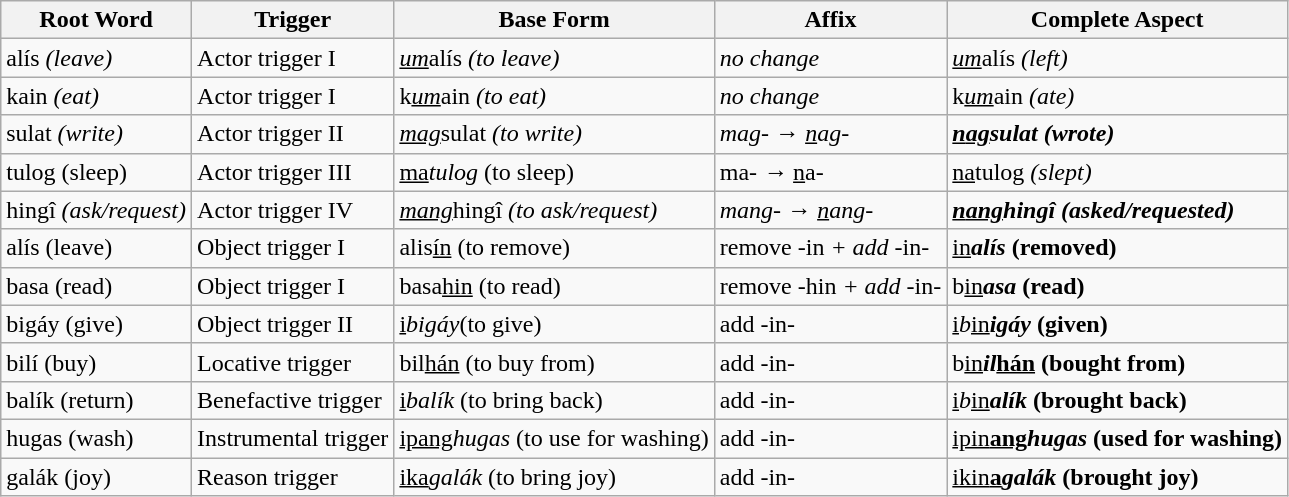<table class="wikitable">
<tr>
<th>Root Word</th>
<th>Trigger</th>
<th>Base Form</th>
<th>Affix</th>
<th>Complete Aspect</th>
</tr>
<tr>
<td>alís <em>(leave)</em></td>
<td>Actor trigger I</td>
<td><u><em>um</em></u>alís <em>(to leave)</em></td>
<td><em>no change</em></td>
<td><u><em>um</em></u>alís <em>(left)</em></td>
</tr>
<tr>
<td>kain <em>(eat)</em></td>
<td>Actor trigger I</td>
<td>k<u><em>um</em></u>ain <em>(to eat)</em></td>
<td><em>no change</em></td>
<td>k<u><em>um</em></u>ain <em>(ate)</em></td>
</tr>
<tr>
<td>sulat <em>(write)</em></td>
<td>Actor trigger II</td>
<td><u><em>mag</em></u>sulat <em>(to write)</em></td>
<td><em>mag-</em> → <em><u>n</u>ag-</em></td>
<td><u><strong><em>n<strong>ag<em></u>sulat </em>(wrote)<em></td>
</tr>
<tr>
<td>tulog </em>(sleep)<em></td>
<td>Actor trigger III</td>
<td><u></em>ma<em></u>tulog </em>(to sleep)<em></td>
<td></em>ma-<em> → </em><u>n</u>a-<em></td>
<td><u></em></strong>n</strong>a</em></u>tulog <em>(slept)</em></td>
</tr>
<tr>
<td>hingî <em>(ask/request)</em></td>
<td>Actor trigger IV</td>
<td><u><em>mang</em></u>hingî <em>(to ask/request)</em></td>
<td><em>mang-</em> → <em><u>n</u>ang-</em></td>
<td><u><strong><em>n<strong>ang<em></u>hingî </em>(asked/requested)<em></td>
</tr>
<tr>
<td>alís </em>(leave)<em></td>
<td>Object trigger I</td>
<td>alis<u></em>ín<em></u> </em>(to remove)<em></td>
<td>remove </em>-in<em> + add </em>-in-<em></td>
<td><u></em></strong>in<strong><em></u>alís </em>(removed)<em></td>
</tr>
<tr>
<td>basa </em>(read)<em></td>
<td>Object trigger I</td>
<td>basa</em><u>hin</u> (to read)<em></td>
<td>remove </em>-hin<em> + add </em>-in-<em></td>
<td>b<u></em></strong>in<strong><em></u>asa </em>(read)<em></td>
</tr>
<tr>
<td>bigáy </em>(give)<em></td>
<td>Object trigger II</td>
<td></em><u>i</u><em>bigáy</em>(to give)<em></td>
<td>add </em>-in-<em></td>
<td></em><u>i</u><em>b<u></em></strong>in<strong><em></u>igáy </em>(given)<em></td>
</tr>
<tr>
<td>bilí </em>(buy)<em></td>
<td>Locative trigger</td>
<td>bil</em><u>hán</u> (to buy from)<em></td>
<td>add </em>-in-<em></td>
<td>b<u></em></strong>in<strong><em></u>il</em><u>hán</u><em> </em>(bought from)<em></td>
</tr>
<tr>
<td>balík </em>(return)<em></td>
<td>Benefactive trigger</td>
<td></em><u>i</u><em>balík </em>(to bring back)<em></td>
<td>add </em>-in-<em></td>
<td></em><u>i</u><em>b<u></em></strong>in<strong><em></u>alík </em>(brought back)<em></td>
</tr>
<tr>
<td>hugas </em>(wash)<em></td>
<td>Instrumental trigger</td>
<td></em><u>ipang</u><em>hugas </em>(to use for washing)<em></td>
<td>add </em>-in-<em></td>
<td></em><u>ip</strong>in<strong>ang</u><em>hugas </em>(used for washing)<em></td>
</tr>
<tr>
<td>galák </em>(joy)<em></td>
<td>Reason trigger</td>
<td></em><u>ika</u><em>galák </em>(to bring joy)<em></td>
<td>add </em>-in-<em></td>
<td></em><u>ik</strong>in<strong>a</u><em>galák </em>(brought joy)<em></td>
</tr>
</table>
